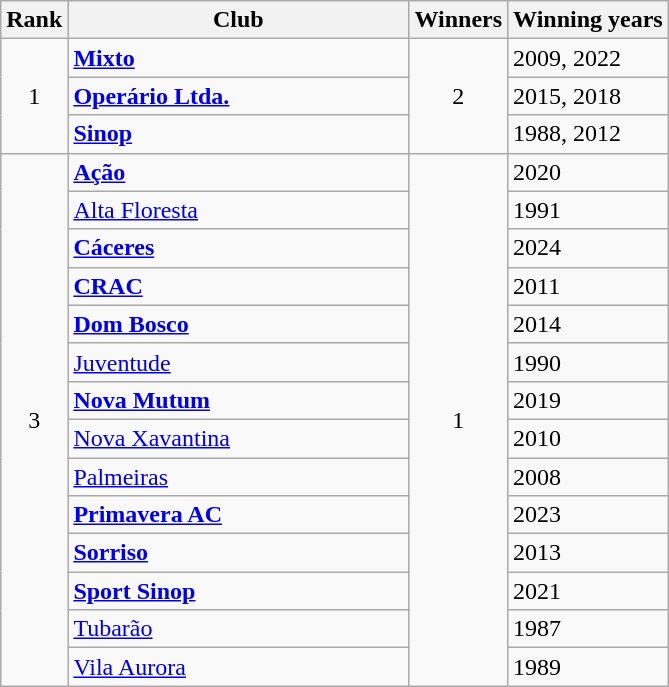<table class="wikitable sortable">
<tr>
<th>Rank</th>
<th style="width:220px">Club</th>
<th>Winners</th>
<th>Winning years</th>
</tr>
<tr>
<td rowspan=3 align="center">1</td>
<td><strong><a href='#'>Mixto</a></strong></td>
<td rowspan=3 align="center">2</td>
<td>2009, 2022</td>
</tr>
<tr>
<td><strong><a href='#'>Operário Ltda.</a></strong></td>
<td>2015, 2018</td>
</tr>
<tr>
<td><strong><a href='#'>Sinop</a></strong></td>
<td>1988, 2012</td>
</tr>
<tr>
<td rowspan=14 align="center">3</td>
<td><strong><a href='#'>Ação</a></strong></td>
<td rowspan=14 align="center">1</td>
<td>2020</td>
</tr>
<tr>
<td><a href='#'>Alta Floresta</a></td>
<td>1991</td>
</tr>
<tr>
<td><strong><a href='#'>Cáceres</a></strong></td>
<td>2024</td>
</tr>
<tr>
<td><strong><a href='#'>CRAC</a></strong></td>
<td>2011</td>
</tr>
<tr>
<td><strong><a href='#'>Dom Bosco</a></strong></td>
<td>2014</td>
</tr>
<tr>
<td><a href='#'>Juventude</a></td>
<td>1990</td>
</tr>
<tr>
<td><strong><a href='#'>Nova Mutum</a></strong></td>
<td>2019</td>
</tr>
<tr>
<td><a href='#'>Nova Xavantina</a></td>
<td>2010</td>
</tr>
<tr>
<td><a href='#'>Palmeiras</a></td>
<td>2008</td>
</tr>
<tr>
<td><strong><a href='#'>Primavera AC</a></strong></td>
<td>2023</td>
</tr>
<tr>
<td><strong><a href='#'>Sorriso</a></strong></td>
<td>2013</td>
</tr>
<tr>
<td><strong><a href='#'>Sport Sinop</a></strong></td>
<td>2021</td>
</tr>
<tr>
<td><a href='#'>Tubarão</a></td>
<td>1987</td>
</tr>
<tr>
<td><a href='#'>Vila Aurora</a></td>
<td>1989</td>
</tr>
</table>
